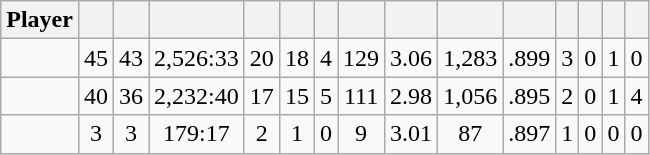<table class="wikitable sortable" style="text-align:center;">
<tr>
<th>Player</th>
<th></th>
<th></th>
<th></th>
<th></th>
<th></th>
<th></th>
<th></th>
<th></th>
<th></th>
<th></th>
<th></th>
<th></th>
<th></th>
<th></th>
</tr>
<tr>
<td></td>
<td>45</td>
<td>43</td>
<td>2,526:33</td>
<td>20</td>
<td>18</td>
<td>4</td>
<td>129</td>
<td>3.06</td>
<td>1,283</td>
<td>.899</td>
<td>3</td>
<td>0</td>
<td>1</td>
<td>0</td>
</tr>
<tr>
<td></td>
<td>40</td>
<td>36</td>
<td>2,232:40</td>
<td>17</td>
<td>15</td>
<td>5</td>
<td>111</td>
<td>2.98</td>
<td>1,056</td>
<td>.895</td>
<td>2</td>
<td>0</td>
<td>1</td>
<td>4</td>
</tr>
<tr>
<td></td>
<td>3</td>
<td>3</td>
<td>179:17</td>
<td>2</td>
<td>1</td>
<td>0</td>
<td>9</td>
<td>3.01</td>
<td>87</td>
<td>.897</td>
<td>1</td>
<td>0</td>
<td>0</td>
<td>0</td>
</tr>
</table>
